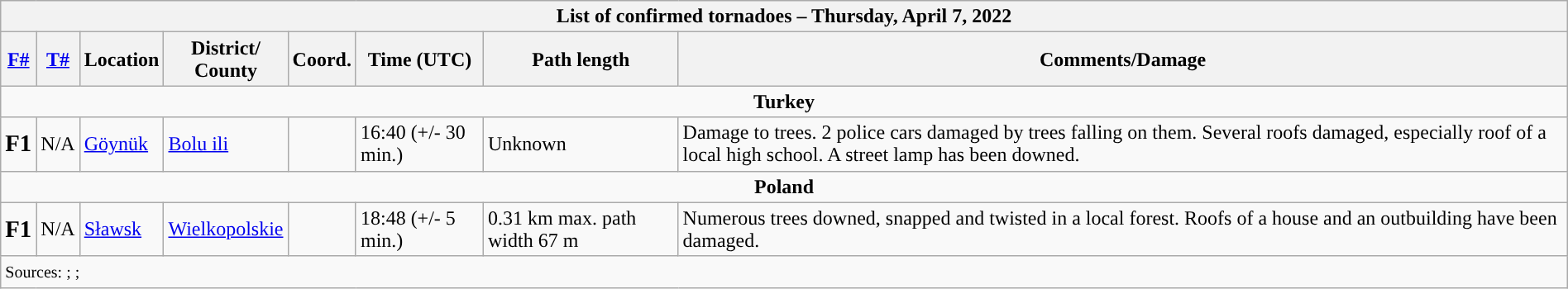<table class="wikitable collapsible" width="100%">
<tr>
<th colspan="8">List of confirmed tornadoes – Thursday, April 7, 2022</th>
</tr>
<tr>
<th><a href='#'>F#</a></th>
<th><a href='#'>T#</a></th>
<th>Location</th>
<th>District/<br>County</th>
<th>Coord.</th>
<th>Time (UTC)</th>
<th>Path length</th>
<th>Comments/Damage</th>
</tr>
<tr>
<td colspan="8" align=center><strong>Turkey</strong></td>
</tr>
<tr>
<td><big><strong>F1</strong></big></td>
<td>N/A</td>
<td><a href='#'>Göynük</a></td>
<td><a href='#'>Bolu ili</a></td>
<td></td>
<td>16:40 (+/- 30 min.)</td>
<td>Unknown</td>
<td>Damage to trees. 2 police cars damaged by trees falling on them. Several roofs damaged, especially roof of a local high school. A street lamp has been downed.</td>
</tr>
<tr>
<td colspan="8" align=center><strong>Poland</strong></td>
</tr>
<tr>
<td><big><strong>F1</strong></big></td>
<td>N/A</td>
<td><a href='#'>Sławsk</a></td>
<td><a href='#'>Wielkopolskie</a></td>
<td></td>
<td>18:48 (+/- 5 min.)</td>
<td>0.31 km max. path width 67 m</td>
<td>Numerous trees downed, snapped and twisted in a local forest. Roofs of a house and an outbuilding have been damaged.</td>
</tr>
<tr>
<td colspan="8"><small>Sources: ; ;  </small></td>
</tr>
</table>
